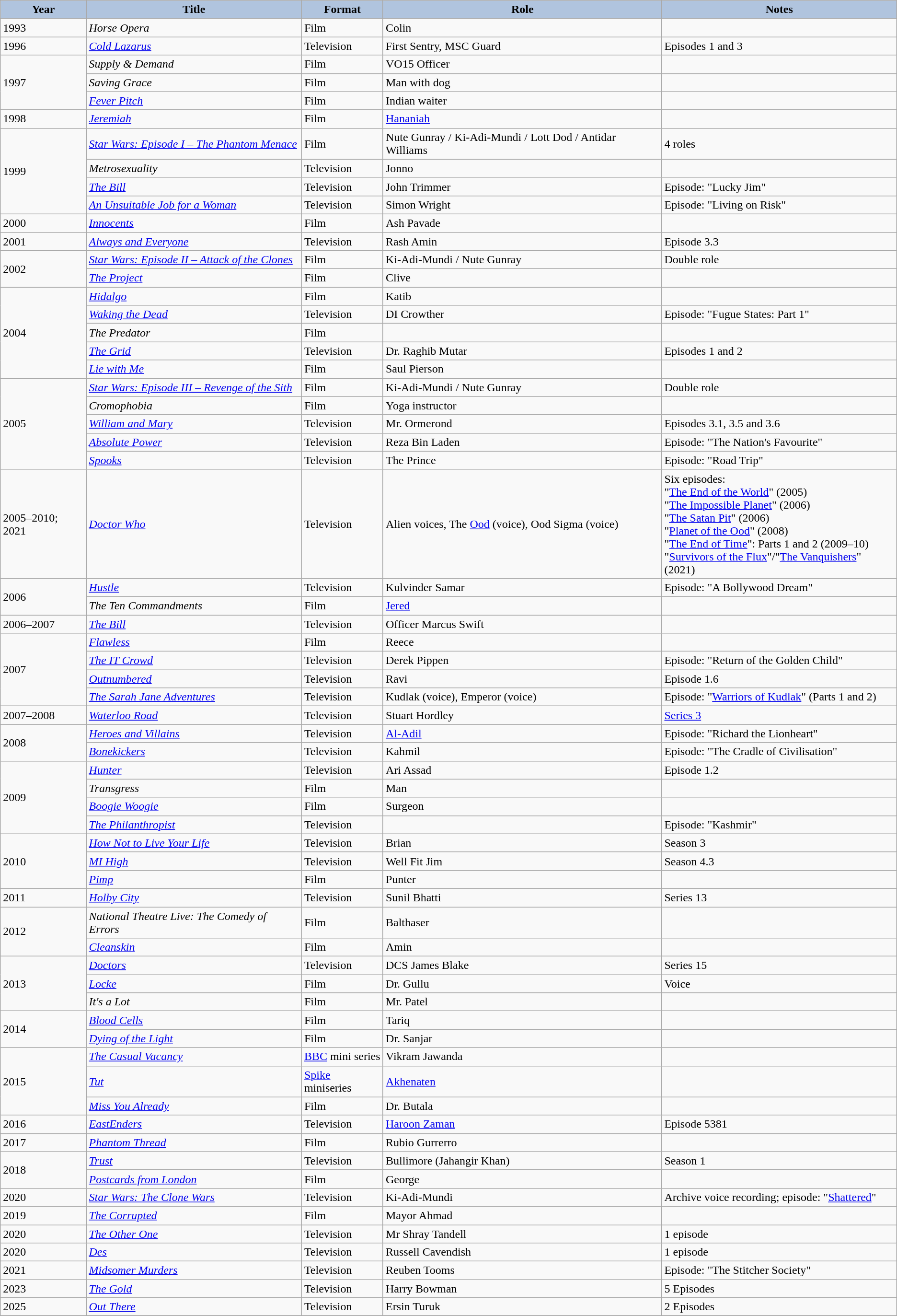<table class="wikitable" style="font-size:100%">
<tr style="text-align:center;">
<th style="background:#B0C4DE;">Year</th>
<th style="background:#B0C4DE;">Title</th>
<th style="background:#B0C4DE;">Format</th>
<th style="background:#B0C4DE;">Role</th>
<th style="background:#B0C4DE;">Notes</th>
</tr>
<tr>
<td>1993</td>
<td><em>Horse Opera</em></td>
<td>Film</td>
<td>Colin</td>
<td></td>
</tr>
<tr>
<td>1996</td>
<td><em><a href='#'>Cold Lazarus</a></em></td>
<td>Television</td>
<td>First Sentry, MSC Guard</td>
<td>Episodes 1 and 3</td>
</tr>
<tr>
<td rowspan="3">1997</td>
<td><em>Supply & Demand</em></td>
<td>Film</td>
<td>VO15 Officer</td>
<td></td>
</tr>
<tr>
<td><em>Saving Grace</em></td>
<td>Film</td>
<td>Man with dog</td>
<td></td>
</tr>
<tr>
<td><em><a href='#'>Fever Pitch</a></em></td>
<td>Film</td>
<td>Indian waiter</td>
<td></td>
</tr>
<tr>
<td>1998</td>
<td><em><a href='#'>Jeremiah</a></em></td>
<td>Film</td>
<td><a href='#'>Hananiah</a></td>
<td></td>
</tr>
<tr>
<td rowspan="4">1999</td>
<td><em><a href='#'>Star Wars: Episode I – The Phantom Menace</a></em></td>
<td>Film</td>
<td>Nute Gunray / Ki-Adi-Mundi / Lott Dod / Antidar Williams</td>
<td>4 roles</td>
</tr>
<tr>
<td><em>Metrosexuality</em></td>
<td>Television</td>
<td>Jonno</td>
<td></td>
</tr>
<tr>
<td><em><a href='#'>The Bill</a></em></td>
<td>Television</td>
<td>John Trimmer</td>
<td>Episode: "Lucky Jim"</td>
</tr>
<tr>
<td><em><a href='#'>An Unsuitable Job for a Woman</a></em></td>
<td>Television</td>
<td>Simon Wright</td>
<td>Episode: "Living on Risk"</td>
</tr>
<tr>
<td>2000</td>
<td><em><a href='#'>Innocents</a></em></td>
<td>Film</td>
<td>Ash Pavade</td>
<td></td>
</tr>
<tr>
<td>2001</td>
<td><em><a href='#'>Always and Everyone</a></em></td>
<td>Television</td>
<td>Rash Amin</td>
<td>Episode 3.3</td>
</tr>
<tr>
<td rowspan="2">2002</td>
<td><em><a href='#'>Star Wars: Episode II – Attack of the Clones</a></em></td>
<td>Film</td>
<td>Ki-Adi-Mundi / Nute Gunray</td>
<td>Double role</td>
</tr>
<tr>
<td><em><a href='#'>The Project</a></em></td>
<td>Film</td>
<td>Clive</td>
<td></td>
</tr>
<tr>
<td rowspan="5">2004</td>
<td><em><a href='#'>Hidalgo</a></em></td>
<td>Film</td>
<td>Katib</td>
<td></td>
</tr>
<tr>
<td><em><a href='#'>Waking the Dead</a></em></td>
<td>Television</td>
<td>DI Crowther</td>
<td>Episode: "Fugue States: Part 1"</td>
</tr>
<tr>
<td><em>The Predator</em></td>
<td>Film</td>
<td></td>
<td></td>
</tr>
<tr>
<td><em><a href='#'>The Grid</a></em></td>
<td>Television</td>
<td>Dr. Raghib Mutar</td>
<td>Episodes 1 and 2</td>
</tr>
<tr>
<td><em><a href='#'>Lie with Me</a></em></td>
<td>Film</td>
<td>Saul Pierson</td>
<td></td>
</tr>
<tr>
<td rowspan="5">2005</td>
<td><em><a href='#'>Star Wars: Episode III – Revenge of the Sith</a></em></td>
<td>Film</td>
<td>Ki-Adi-Mundi / Nute Gunray</td>
<td>Double role</td>
</tr>
<tr>
<td><em>Cromophobia</em></td>
<td>Film</td>
<td>Yoga instructor</td>
<td></td>
</tr>
<tr>
<td><em><a href='#'>William and Mary</a></em></td>
<td>Television</td>
<td>Mr. Ormerond</td>
<td>Episodes 3.1, 3.5 and 3.6</td>
</tr>
<tr>
<td><em><a href='#'>Absolute Power</a></em></td>
<td>Television</td>
<td>Reza Bin Laden</td>
<td>Episode: "The Nation's Favourite"</td>
</tr>
<tr>
<td><em><a href='#'>Spooks</a></em></td>
<td>Television</td>
<td>The Prince</td>
<td>Episode: "Road Trip"</td>
</tr>
<tr>
<td>2005–2010; 2021</td>
<td><em><a href='#'>Doctor Who</a></em></td>
<td>Television</td>
<td>Alien voices, The <a href='#'>Ood</a> (voice), Ood Sigma (voice)</td>
<td>Six episodes:<br>"<a href='#'>The End of the World</a>" (2005)<br>"<a href='#'>The Impossible Planet</a>" (2006)<br>"<a href='#'>The Satan Pit</a>" (2006)<br>"<a href='#'>Planet of the Ood</a>" (2008)<br>"<a href='#'>The End of Time</a>": Parts 1 and 2 (2009–10)<br>"<a href='#'>Survivors of the Flux</a>"/"<a href='#'>The Vanquishers</a>" (2021)</td>
</tr>
<tr>
<td rowspan="2">2006</td>
<td><em><a href='#'>Hustle</a></em></td>
<td>Television</td>
<td>Kulvinder Samar</td>
<td>Episode: "A Bollywood Dream"</td>
</tr>
<tr>
<td><em>The Ten Commandments</em></td>
<td>Film</td>
<td><a href='#'>Jered</a></td>
<td></td>
</tr>
<tr>
<td>2006–2007</td>
<td><em><a href='#'>The Bill</a></em></td>
<td>Television</td>
<td>Officer Marcus Swift</td>
<td></td>
</tr>
<tr>
<td rowspan="4">2007</td>
<td><em><a href='#'>Flawless</a></em></td>
<td>Film</td>
<td>Reece</td>
<td></td>
</tr>
<tr>
<td><em><a href='#'>The IT Crowd</a></em></td>
<td>Television</td>
<td>Derek Pippen</td>
<td>Episode: "Return of the Golden Child"</td>
</tr>
<tr>
<td><em><a href='#'>Outnumbered</a></em></td>
<td>Television</td>
<td>Ravi</td>
<td>Episode 1.6</td>
</tr>
<tr>
<td><em><a href='#'>The Sarah Jane Adventures</a></em></td>
<td>Television</td>
<td>Kudlak (voice), Emperor (voice)</td>
<td>Episode: "<a href='#'>Warriors of Kudlak</a>" (Parts 1 and 2)</td>
</tr>
<tr>
<td>2007–2008</td>
<td><em><a href='#'>Waterloo Road</a></em></td>
<td>Television</td>
<td>Stuart Hordley</td>
<td><a href='#'>Series 3</a></td>
</tr>
<tr>
<td rowspan="2">2008</td>
<td><em><a href='#'>Heroes and Villains</a></em></td>
<td>Television</td>
<td><a href='#'>Al-Adil</a></td>
<td>Episode: "Richard the Lionheart"</td>
</tr>
<tr>
<td><em><a href='#'>Bonekickers</a></em></td>
<td>Television</td>
<td>Kahmil</td>
<td>Episode: "The Cradle of Civilisation"</td>
</tr>
<tr>
<td rowspan="4">2009</td>
<td><em><a href='#'>Hunter</a></em></td>
<td>Television</td>
<td>Ari Assad</td>
<td>Episode 1.2</td>
</tr>
<tr>
<td><em>Transgress</em></td>
<td>Film</td>
<td>Man</td>
<td></td>
</tr>
<tr>
<td><em><a href='#'>Boogie Woogie</a></em></td>
<td>Film</td>
<td>Surgeon</td>
<td></td>
</tr>
<tr>
<td><em><a href='#'>The Philanthropist</a></em></td>
<td>Television</td>
<td></td>
<td>Episode: "Kashmir"</td>
</tr>
<tr>
<td rowspan="3">2010</td>
<td><em><a href='#'>How Not to Live Your Life</a></em></td>
<td>Television</td>
<td>Brian</td>
<td>Season 3</td>
</tr>
<tr>
<td><em><a href='#'>MI High</a></em></td>
<td>Television</td>
<td>Well Fit Jim</td>
<td>Season 4.3</td>
</tr>
<tr>
<td><em><a href='#'>Pimp</a></em></td>
<td>Film</td>
<td>Punter</td>
<td></td>
</tr>
<tr>
<td>2011</td>
<td><em><a href='#'>Holby City</a></em></td>
<td>Television</td>
<td>Sunil Bhatti</td>
<td>Series 13</td>
</tr>
<tr>
<td rowspan="2">2012</td>
<td><em>National Theatre Live: The Comedy of Errors</em></td>
<td>Film</td>
<td>Balthaser</td>
<td></td>
</tr>
<tr>
<td><em><a href='#'>Cleanskin</a></em></td>
<td>Film</td>
<td>Amin</td>
<td></td>
</tr>
<tr>
<td rowspan="3">2013</td>
<td><em><a href='#'>Doctors</a></em></td>
<td>Television</td>
<td>DCS James Blake</td>
<td>Series 15</td>
</tr>
<tr>
<td><em><a href='#'>Locke</a></em></td>
<td>Film</td>
<td>Dr. Gullu</td>
<td>Voice</td>
</tr>
<tr>
<td><em>It's a Lot</em></td>
<td>Film</td>
<td>Mr. Patel</td>
<td></td>
</tr>
<tr>
<td rowspan="2">2014</td>
<td><em><a href='#'>Blood Cells</a></em></td>
<td>Film</td>
<td>Tariq</td>
<td></td>
</tr>
<tr>
<td><em><a href='#'>Dying of the Light</a></em></td>
<td>Film</td>
<td>Dr. Sanjar</td>
<td></td>
</tr>
<tr>
<td rowspan="3">2015</td>
<td><em><a href='#'>The Casual Vacancy</a></em></td>
<td><a href='#'>BBC</a> mini series</td>
<td>Vikram Jawanda</td>
<td></td>
</tr>
<tr>
<td><em><a href='#'>Tut</a></em></td>
<td><a href='#'>Spike</a> miniseries</td>
<td><a href='#'>Akhenaten</a></td>
<td></td>
</tr>
<tr>
<td><em><a href='#'>Miss You Already</a></em></td>
<td>Film</td>
<td>Dr. Butala</td>
<td></td>
</tr>
<tr>
<td>2016</td>
<td><em><a href='#'>EastEnders</a></em></td>
<td>Television</td>
<td><a href='#'>Haroon Zaman</a></td>
<td>Episode 5381</td>
</tr>
<tr>
<td>2017</td>
<td><em><a href='#'>Phantom Thread</a></em></td>
<td>Film</td>
<td>Rubio Gurrerro</td>
<td></td>
</tr>
<tr>
<td rowspan="2">2018</td>
<td><em><a href='#'>Trust</a></em></td>
<td>Television</td>
<td>Bullimore (Jahangir Khan)</td>
<td>Season 1</td>
</tr>
<tr>
<td><em><a href='#'>Postcards from London</a></em></td>
<td>Film</td>
<td>George</td>
<td></td>
</tr>
<tr>
<td>2020</td>
<td><em><a href='#'>Star Wars: The Clone Wars</a></em></td>
<td>Television</td>
<td>Ki-Adi-Mundi</td>
<td>Archive voice recording; episode: "<a href='#'>Shattered</a>"</td>
</tr>
<tr>
<td>2019</td>
<td><em><a href='#'>The Corrupted</a></em></td>
<td>Film</td>
<td>Mayor Ahmad</td>
<td></td>
</tr>
<tr>
<td>2020</td>
<td><em><a href='#'>The Other One</a></em></td>
<td>Television</td>
<td>Mr Shray Tandell</td>
<td>1 episode</td>
</tr>
<tr>
<td>2020</td>
<td><em><a href='#'>Des</a></em></td>
<td>Television</td>
<td>Russell Cavendish</td>
<td>1 episode</td>
</tr>
<tr>
<td>2021</td>
<td><em><a href='#'>Midsomer Murders</a></em></td>
<td>Television</td>
<td>Reuben Tooms</td>
<td>Episode: "The Stitcher Society"</td>
</tr>
<tr>
<td>2023</td>
<td><em><a href='#'>The Gold</a></em></td>
<td>Television</td>
<td>Harry Bowman</td>
<td>5 Episodes</td>
</tr>
<tr>
<td>2025</td>
<td><em><a href='#'>Out There</a></em></td>
<td>Television</td>
<td>Ersin Turuk</td>
<td>2 Episodes</td>
</tr>
<tr>
</tr>
</table>
